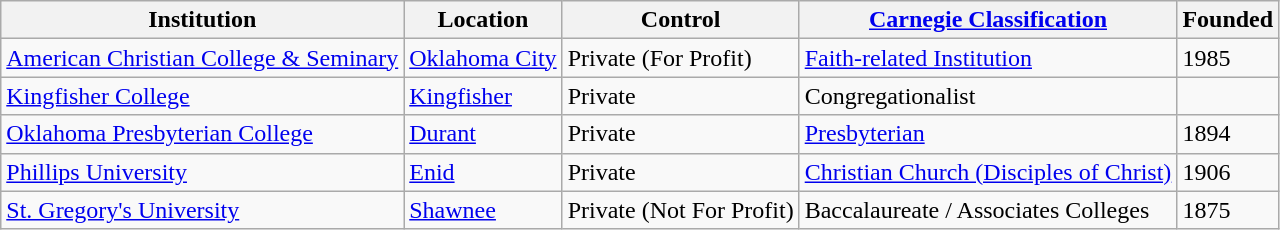<table class="wikitable">
<tr>
<th>Institution</th>
<th>Location</th>
<th>Control</th>
<th><a href='#'>Carnegie Classification</a></th>
<th>Founded</th>
</tr>
<tr>
<td><a href='#'>American Christian College & Seminary</a></td>
<td><a href='#'>Oklahoma City</a></td>
<td>Private (For Profit)</td>
<td><a href='#'>Faith-related Institution</a></td>
<td>1985</td>
</tr>
<tr>
<td><a href='#'>Kingfisher College</a></td>
<td><a href='#'>Kingfisher</a></td>
<td>Private</td>
<td>Congregationalist</td>
</tr>
<tr>
<td><a href='#'>Oklahoma Presbyterian College</a></td>
<td><a href='#'>Durant</a></td>
<td>Private</td>
<td><a href='#'>Presbyterian</a></td>
<td>1894</td>
</tr>
<tr>
<td><a href='#'>Phillips University</a></td>
<td><a href='#'>Enid</a></td>
<td>Private</td>
<td><a href='#'>Christian Church (Disciples of Christ)</a></td>
<td>1906</td>
</tr>
<tr>
<td><a href='#'>St. Gregory's University</a></td>
<td><a href='#'>Shawnee</a></td>
<td>Private (Not For Profit)</td>
<td>Baccalaureate / Associates Colleges</td>
<td>1875</td>
</tr>
</table>
